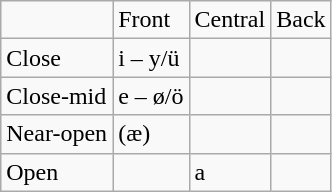<table class="wikitable">
<tr>
<td></td>
<td>Front</td>
<td>Central</td>
<td>Back</td>
</tr>
<tr>
<td>Close</td>
<td>i – y/ü</td>
<td></td>
<td></td>
</tr>
<tr>
<td>Close-mid</td>
<td>e – ø/ö</td>
<td></td>
<td></td>
</tr>
<tr>
<td>Near-open</td>
<td>(æ)</td>
<td></td>
<td></td>
</tr>
<tr>
<td>Open</td>
<td></td>
<td>a</td>
<td></td>
</tr>
</table>
